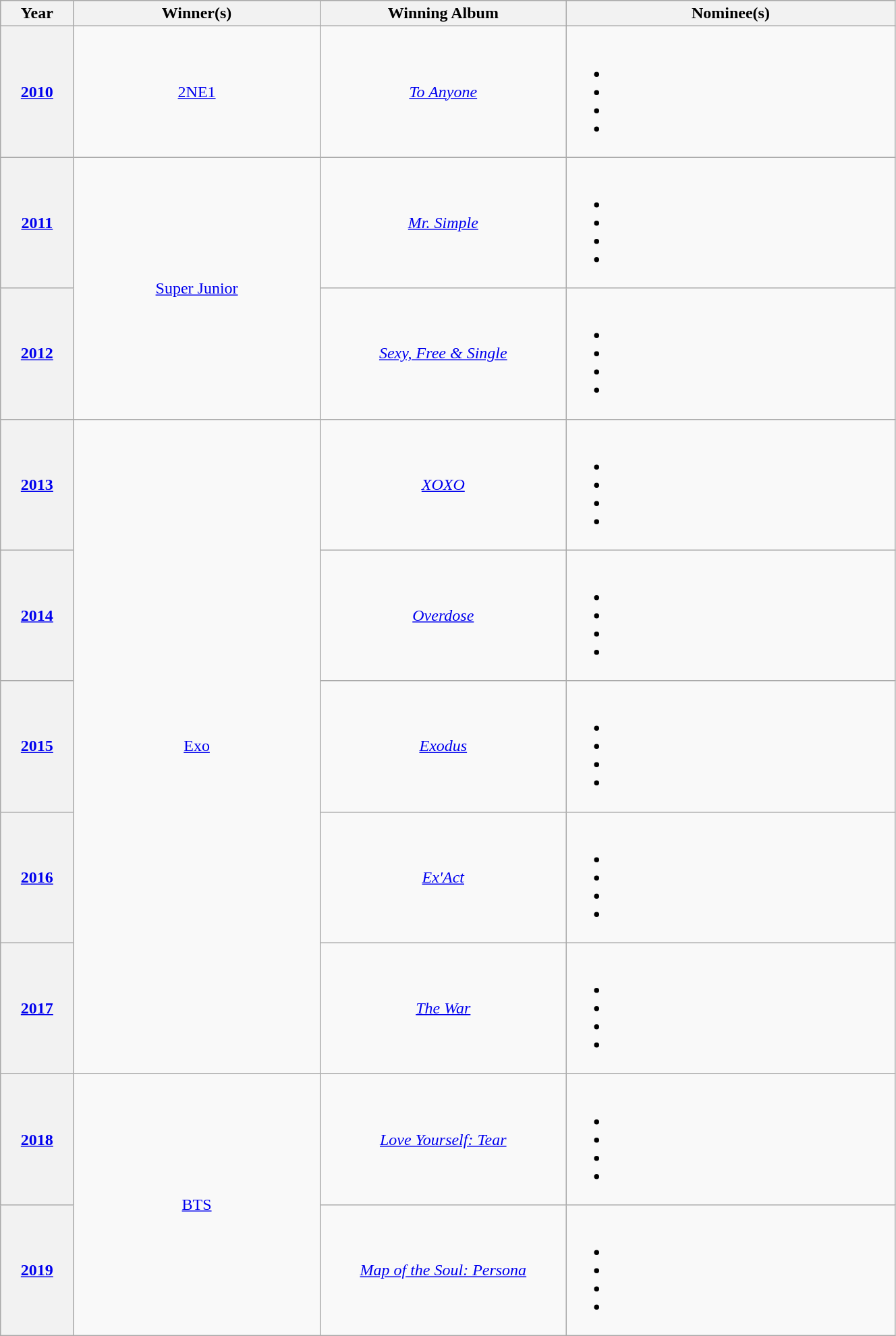<table class="wikitable sortable" rowspan="2" style="text-align:center; width:70%;">
<tr style="background:#bebebe;">
<th scope="col" style="width:8%;">Year</th>
<th scope="col" style="width:27%;">Winner(s)</th>
<th scope="col" style="width:27%;">Winning Album</th>
<th scope="col" class="unsortable" style="width:36%;">Nominee(s)</th>
</tr>
<tr>
<th scope="row" style="text-align:center"><a href='#'>2010</a></th>
<td><a href='#'>2NE1</a></td>
<td><em><a href='#'>To Anyone</a></em></td>
<td><br><ul><li></li><li></li><li></li><li></li></ul></td>
</tr>
<tr>
<th scope="row" style="text-align:center"><a href='#'>2011</a></th>
<td rowspan="2"><a href='#'>Super Junior</a></td>
<td><em><a href='#'>Mr. Simple</a></em></td>
<td><br><ul><li></li><li></li><li></li><li></li></ul></td>
</tr>
<tr>
<th scope="row" style="text-align:center"><a href='#'>2012</a></th>
<td><em><a href='#'>Sexy, Free & Single</a></em></td>
<td><br><ul><li></li><li></li><li></li><li></li></ul></td>
</tr>
<tr>
<th scope="row" style="text-align:center"><a href='#'>2013</a></th>
<td rowspan="5"><a href='#'>Exo</a></td>
<td><em><a href='#'>XOXO</a></em></td>
<td><br><ul><li></li><li></li><li></li><li></li></ul></td>
</tr>
<tr>
<th scope="row" style="text-align:center"><a href='#'>2014</a></th>
<td><em><a href='#'>Overdose</a></em></td>
<td><br><ul><li></li><li></li><li></li><li></li></ul></td>
</tr>
<tr>
<th scope="row" style="text-align:center"><a href='#'>2015</a></th>
<td><em><a href='#'>Exodus</a></em></td>
<td><br><ul><li></li><li></li><li></li><li></li></ul></td>
</tr>
<tr>
<th scope="row" style="text-align:center"><a href='#'>2016</a></th>
<td><em><a href='#'>Ex'Act</a></em></td>
<td><br><ul><li></li><li></li><li></li><li></li></ul></td>
</tr>
<tr>
<th scope="row" style="text-align:center"><a href='#'>2017</a></th>
<td><em><a href='#'>The War</a></em></td>
<td><br><ul><li></li><li></li><li></li><li></li></ul></td>
</tr>
<tr>
<th scope="row" style="text-align:center"><a href='#'>2018</a></th>
<td rowspan="2"><a href='#'>BTS</a></td>
<td><em><a href='#'>Love Yourself: Tear</a></em></td>
<td><br><ul><li></li><li></li><li></li><li></li></ul></td>
</tr>
<tr>
<th scope="row" style="text-align:center"><a href='#'>2019</a></th>
<td><em><a href='#'>Map of the Soul: Persona</a></em></td>
<td><br><ul><li></li><li></li><li></li><li></li></ul></td>
</tr>
</table>
